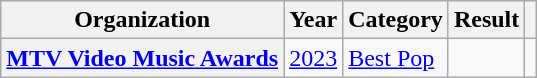<table class="wikitable sortable plainrowheaders" style="border:none; margin:0;">
<tr>
<th scope="col">Organization</th>
<th scope="col">Year</th>
<th scope="col">Category</th>
<th scope="col">Result</th>
<th class="unsortable" scope="col"></th>
</tr>
<tr>
<th scope="row"><a href='#'>MTV Video Music Awards</a></th>
<td><a href='#'>2023</a></td>
<td><a href='#'>Best Pop</a></td>
<td></td>
<td></td>
</tr>
</table>
